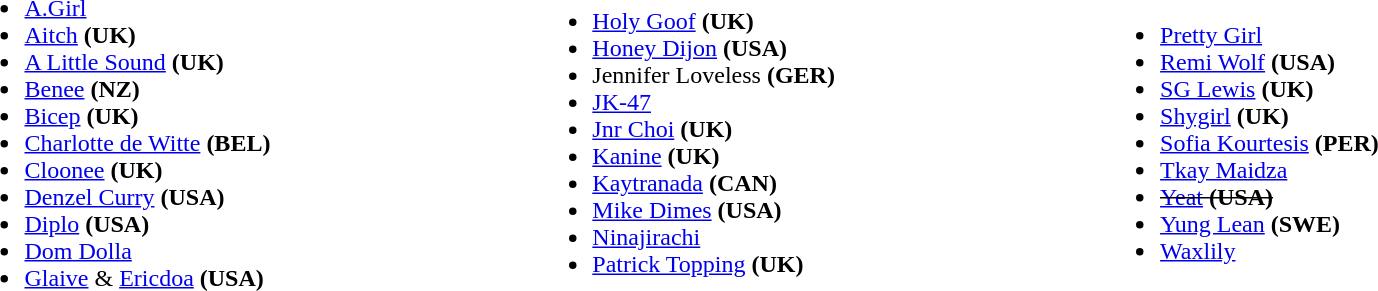<table width=90%|>
<tr>
<td width=33%><br><ul><li><a href='#'>A.Girl</a></li><li><a href='#'>Aitch</a> <strong>(UK)</strong></li><li><a href='#'>A Little Sound</a> <strong>(UK)</strong></li><li><a href='#'>Benee</a> <strong>(NZ)</strong></li><li><a href='#'>Bicep</a> <strong>(UK)</strong></li><li><a href='#'>Charlotte de Witte</a> <strong>(BEL)</strong></li><li><a href='#'>Cloonee</a> <strong>(UK)</strong></li><li><a href='#'>Denzel Curry</a> <strong>(USA)</strong></li><li><a href='#'>Diplo</a> <strong>(USA)</strong></li><li><a href='#'>Dom Dolla</a></li><li><a href='#'>Glaive</a> & <a href='#'>Ericdoa</a> <strong>(USA)</strong></li></ul></td>
<td width=33%><br><ul><li><a href='#'>Holy Goof</a> <strong>(UK)</strong></li><li><a href='#'>Honey Dijon</a> <strong>(USA)</strong></li><li>Jennifer Loveless <strong>(GER)</strong></li><li><a href='#'>JK-47</a></li><li><a href='#'>Jnr Choi</a> <strong>(UK)</strong></li><li><a href='#'>Kanine</a> <strong>(UK)</strong></li><li><a href='#'>Kaytranada</a> <strong>(CAN)</strong></li><li><a href='#'>Mike Dimes</a> <strong>(USA)</strong></li><li><a href='#'>Ninajirachi</a></li><li><a href='#'>Patrick Topping</a> <strong>(UK)</strong></li></ul></td>
<td width=33%><br><ul><li><a href='#'>Pretty Girl</a></li><li><a href='#'>Remi Wolf</a> <strong>(USA)</strong></li><li><a href='#'>SG Lewis</a> <strong>(UK)</strong></li><li><a href='#'>Shygirl</a> <strong>(UK)</strong></li><li><a href='#'>Sofia Kourtesis</a> <strong>(PER)</strong></li><li><a href='#'>Tkay Maidza</a></li><li><s><a href='#'>Yeat</a> <strong>(USA)</strong></s></li><li><a href='#'>Yung Lean</a> <strong>(SWE)</strong></li><li><a href='#'>Waxlily</a></li></ul></td>
</tr>
</table>
